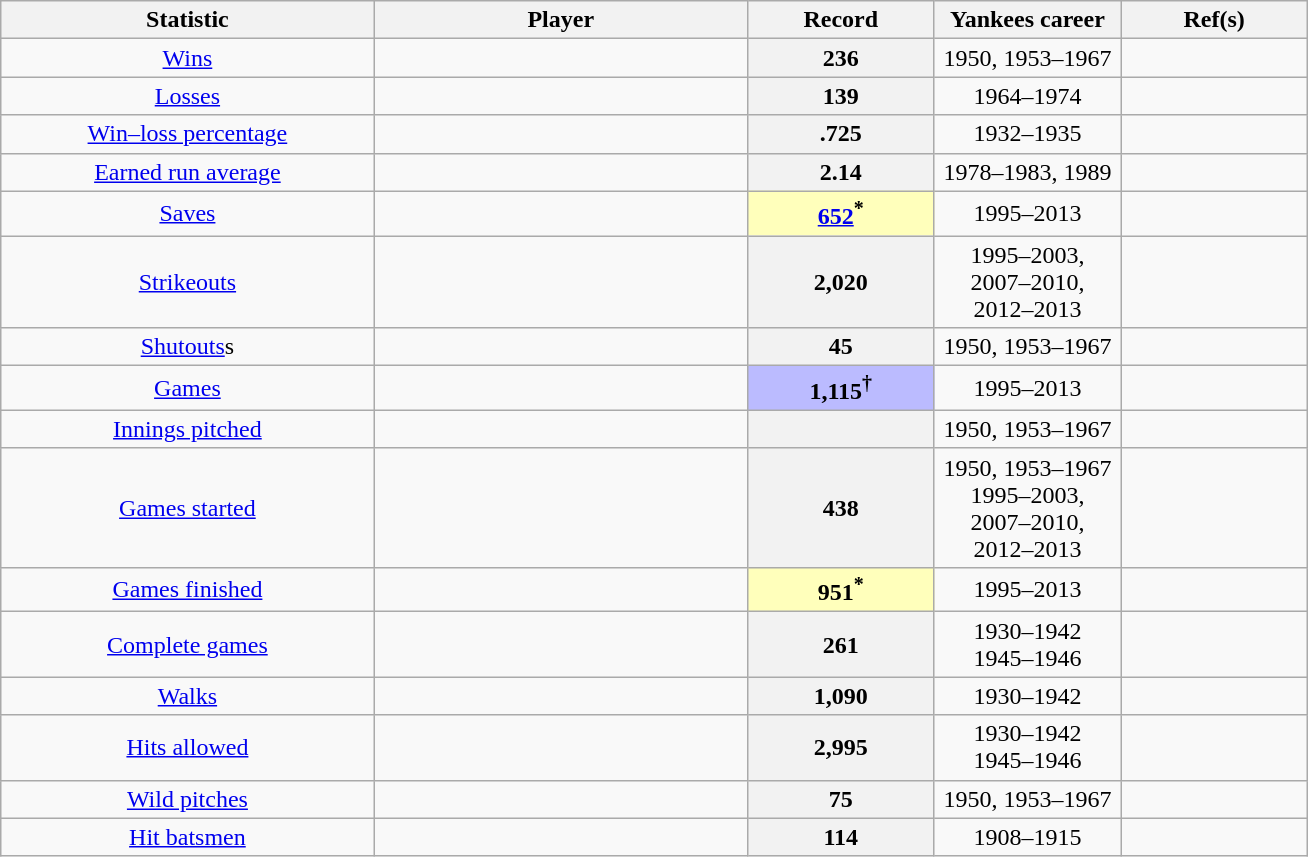<table class="wikitable sortable" style="text-align:center" width="69%">
<tr>
<th scope="col" width=20%>Statistic</th>
<th scope="col" width=20%>Player</th>
<th scope="col" width=10% class="unsortable">Record</th>
<th scope="col" width=10%>Yankees career</th>
<th scope="col" width=10% class="unsortable">Ref(s)</th>
</tr>
<tr>
<td><a href='#'>Wins</a></td>
<td></td>
<th scope="row">236</th>
<td>1950, 1953–1967</td>
<td></td>
</tr>
<tr>
<td><a href='#'>Losses</a></td>
<td></td>
<th scope="row">139</th>
<td>1964–1974</td>
<td></td>
</tr>
<tr>
<td><a href='#'>Win–loss percentage</a></td>
<td></td>
<th scope="row">.725</th>
<td>1932–1935</td>
<td></td>
</tr>
<tr>
<td><a href='#'>Earned run average</a></td>
<td></td>
<th scope="row">2.14</th>
<td>1978–1983, 1989</td>
<td></td>
</tr>
<tr>
<td><a href='#'>Saves</a></td>
<td></td>
<th scope="row" style="background-color:#FFFFBB"><a href='#'>652</a><sup>*</sup></th>
<td>1995–2013</td>
<td></td>
</tr>
<tr>
<td><a href='#'>Strikeouts</a></td>
<td></td>
<th scope="row">2,020</th>
<td>1995–2003, 2007–2010, 2012–2013</td>
<td></td>
</tr>
<tr>
<td><a href='#'>Shutouts</a>s</td>
<td></td>
<th scope="row">45</th>
<td>1950, 1953–1967</td>
<td></td>
</tr>
<tr>
<td><a href='#'>Games</a></td>
<td></td>
<th scope="row" style="background-color:#BBBBFF">1,115<sup>†</sup></th>
<td>1995–2013</td>
<td></td>
</tr>
<tr>
<td><a href='#'>Innings pitched</a></td>
<td></td>
<th scope="row"></th>
<td>1950, 1953–1967</td>
<td></td>
</tr>
<tr>
<td><a href='#'>Games started</a></td>
<td><br></td>
<th scope="row">438</th>
<td>1950, 1953–1967<br>1995–2003, 2007–2010, 2012–2013</td>
<td></td>
</tr>
<tr>
<td><a href='#'>Games finished</a></td>
<td></td>
<th scope="row" style="background-color:#FFFFBB">951<sup>*</sup></th>
<td>1995–2013</td>
<td></td>
</tr>
<tr>
<td><a href='#'>Complete games</a></td>
<td></td>
<th scope="row">261</th>
<td>1930–1942<br>1945–1946</td>
<td></td>
</tr>
<tr>
<td><a href='#'>Walks</a></td>
<td></td>
<th scope="row">1,090</th>
<td>1930–1942</td>
<td></td>
</tr>
<tr>
<td><a href='#'>Hits allowed</a></td>
<td></td>
<th scope="row">2,995</th>
<td>1930–1942<br>1945–1946</td>
<td></td>
</tr>
<tr>
<td><a href='#'>Wild pitches</a></td>
<td></td>
<th scope="row">75</th>
<td>1950, 1953–1967</td>
<td></td>
</tr>
<tr>
<td><a href='#'>Hit batsmen</a></td>
<td></td>
<th scope="row">114</th>
<td>1908–1915</td>
<td></td>
</tr>
</table>
